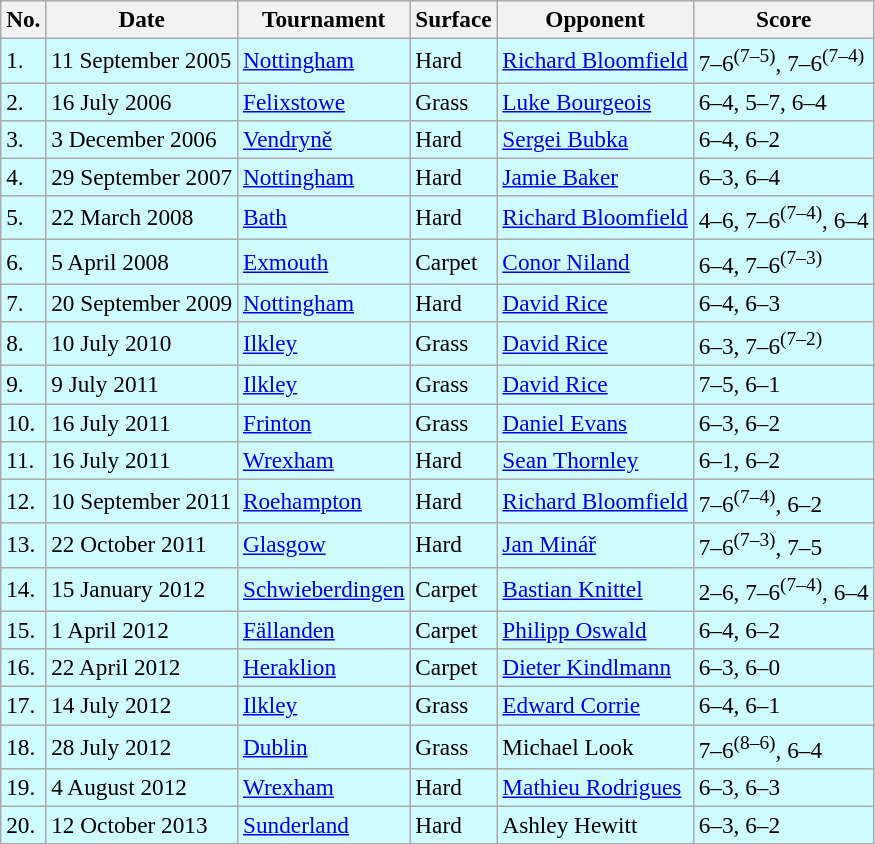<table class="wikitable" style="font-size:97%">
<tr>
<th>No.</th>
<th>Date</th>
<th>Tournament</th>
<th>Surface</th>
<th>Opponent</th>
<th>Score</th>
</tr>
<tr bgcolor="CFFCFF">
<td>1.</td>
<td>11 September 2005</td>
<td><a href='#'>Nottingham</a></td>
<td>Hard</td>
<td> <a href='#'>Richard Bloomfield</a></td>
<td>7–6<sup>(7–5)</sup>, 7–6<sup>(7–4)</sup></td>
</tr>
<tr bgcolor="CFFCFF">
<td>2.</td>
<td>16 July 2006</td>
<td><a href='#'>Felixstowe</a></td>
<td>Grass</td>
<td> <a href='#'>Luke Bourgeois</a></td>
<td>6–4, 5–7, 6–4</td>
</tr>
<tr bgcolor="CFFCFF">
<td>3.</td>
<td>3 December 2006</td>
<td><a href='#'>Vendryně</a></td>
<td>Hard</td>
<td> <a href='#'>Sergei Bubka</a></td>
<td>6–4, 6–2</td>
</tr>
<tr bgcolor="CFFCFF">
<td>4.</td>
<td>29 September 2007</td>
<td><a href='#'>Nottingham</a></td>
<td>Hard</td>
<td> <a href='#'>Jamie Baker</a></td>
<td>6–3, 6–4</td>
</tr>
<tr bgcolor="CFFCFF">
<td>5.</td>
<td>22 March 2008</td>
<td><a href='#'>Bath</a></td>
<td>Hard</td>
<td> <a href='#'>Richard Bloomfield</a></td>
<td>4–6, 7–6<sup>(7–4)</sup>, 6–4</td>
</tr>
<tr bgcolor="CFFCFF">
<td>6.</td>
<td>5 April 2008</td>
<td><a href='#'>Exmouth</a></td>
<td>Carpet</td>
<td> <a href='#'>Conor Niland</a></td>
<td>6–4, 7–6<sup>(7–3)</sup></td>
</tr>
<tr bgcolor="CFFCFF">
<td>7.</td>
<td>20 September 2009</td>
<td><a href='#'>Nottingham</a></td>
<td>Hard</td>
<td> <a href='#'>David Rice</a></td>
<td>6–4, 6–3</td>
</tr>
<tr bgcolor="CFFCFF">
<td>8.</td>
<td>10 July 2010</td>
<td><a href='#'>Ilkley</a></td>
<td>Grass</td>
<td> <a href='#'>David Rice</a></td>
<td>6–3, 7–6<sup>(7–2)</sup></td>
</tr>
<tr bgcolor="CFFCFF">
<td>9.</td>
<td>9 July 2011</td>
<td><a href='#'>Ilkley</a></td>
<td>Grass</td>
<td> <a href='#'>David Rice</a></td>
<td>7–5, 6–1</td>
</tr>
<tr bgcolor="CFFCFF">
<td>10.</td>
<td>16 July 2011</td>
<td><a href='#'>Frinton</a></td>
<td>Grass</td>
<td> <a href='#'>Daniel Evans</a></td>
<td>6–3, 6–2</td>
</tr>
<tr bgcolor="CFFCFF">
<td>11.</td>
<td>16 July 2011</td>
<td><a href='#'>Wrexham</a></td>
<td>Hard</td>
<td> <a href='#'>Sean Thornley</a></td>
<td>6–1, 6–2</td>
</tr>
<tr bgcolor="CFFCFF">
<td>12.</td>
<td>10 September 2011</td>
<td><a href='#'>Roehampton</a></td>
<td>Hard</td>
<td> <a href='#'>Richard Bloomfield</a></td>
<td>7–6<sup>(7–4)</sup>, 6–2</td>
</tr>
<tr bgcolor="CFFCFF">
<td>13.</td>
<td>22 October 2011</td>
<td><a href='#'>Glasgow</a></td>
<td>Hard</td>
<td> <a href='#'>Jan Minář</a></td>
<td>7–6<sup>(7–3)</sup>, 7–5</td>
</tr>
<tr bgcolor="CFFCFF">
<td>14.</td>
<td>15 January 2012</td>
<td><a href='#'>Schwieberdingen</a></td>
<td>Carpet</td>
<td> <a href='#'>Bastian Knittel</a></td>
<td>2–6, 7–6<sup>(7–4)</sup>, 6–4</td>
</tr>
<tr bgcolor="CFFCFF">
<td>15.</td>
<td>1 April 2012</td>
<td><a href='#'>Fällanden</a></td>
<td>Carpet</td>
<td> <a href='#'>Philipp Oswald</a></td>
<td>6–4, 6–2</td>
</tr>
<tr bgcolor="CFFCFF">
<td>16.</td>
<td>22 April 2012</td>
<td><a href='#'>Heraklion</a></td>
<td>Carpet</td>
<td> <a href='#'>Dieter Kindlmann</a></td>
<td>6–3, 6–0</td>
</tr>
<tr bgcolor="CFFCFF">
<td>17.</td>
<td>14 July 2012</td>
<td><a href='#'>Ilkley</a></td>
<td>Grass</td>
<td> <a href='#'>Edward Corrie</a></td>
<td>6–4, 6–1</td>
</tr>
<tr bgcolor="CFFCFF">
<td>18.</td>
<td>28 July 2012</td>
<td><a href='#'>Dublin</a></td>
<td>Grass</td>
<td> Michael Look</td>
<td>7–6<sup>(8–6)</sup>, 6–4</td>
</tr>
<tr bgcolor="CFFCFF">
<td>19.</td>
<td>4 August 2012</td>
<td><a href='#'>Wrexham</a></td>
<td>Hard</td>
<td> <a href='#'>Mathieu Rodrigues</a></td>
<td>6–3, 6–3</td>
</tr>
<tr bgcolor="CFFCFF">
<td>20.</td>
<td>12 October 2013</td>
<td><a href='#'>Sunderland</a></td>
<td>Hard</td>
<td> Ashley Hewitt</td>
<td>6–3, 6–2</td>
</tr>
</table>
